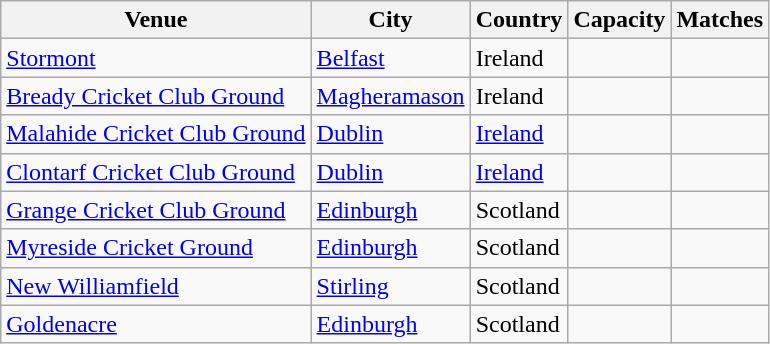<table class="wikitable"; align="center">
<tr>
<th>Venue</th>
<th>City</th>
<th>Country</th>
<th>Capacity</th>
<th>Matches</th>
</tr>
<tr>
<td><a href='#'>Stormont</a></td>
<td><a href='#'>Belfast</a></td>
<td>Ireland</td>
<td align="center"></td>
<td align="center"></td>
</tr>
<tr>
<td><a href='#'>Bready Cricket Club Ground</a></td>
<td><a href='#'>Magheramason</a></td>
<td>Ireland</td>
<td align="center"></td>
<td align="center"></td>
</tr>
<tr>
<td><a href='#'>Malahide Cricket Club Ground</a></td>
<td><a href='#'>Dublin</a></td>
<td><a href='#'>Ireland</a></td>
<td align="center"></td>
<td align="center"></td>
</tr>
<tr>
<td><a href='#'>Clontarf Cricket Club Ground</a></td>
<td><a href='#'>Dublin</a></td>
<td><a href='#'>Ireland</a></td>
<td align="center"></td>
<td align="center"></td>
</tr>
<tr>
<td><a href='#'>Grange Cricket Club Ground</a></td>
<td><a href='#'>Edinburgh</a></td>
<td>Scotland</td>
<td align="center"></td>
<td align="center"></td>
</tr>
<tr>
<td><a href='#'>Myreside Cricket Ground</a></td>
<td><a href='#'>Edinburgh</a></td>
<td>Scotland</td>
<td align="center"></td>
<td align="center"></td>
</tr>
<tr>
<td><a href='#'>New Williamfield</a></td>
<td><a href='#'>Stirling</a></td>
<td>Scotland</td>
<td align="center"></td>
<td align="center"></td>
</tr>
<tr>
<td><a href='#'>Goldenacre</a></td>
<td><a href='#'>Edinburgh</a></td>
<td>Scotland</td>
<td align="center"></td>
<td align="center"></td>
</tr>
</table>
